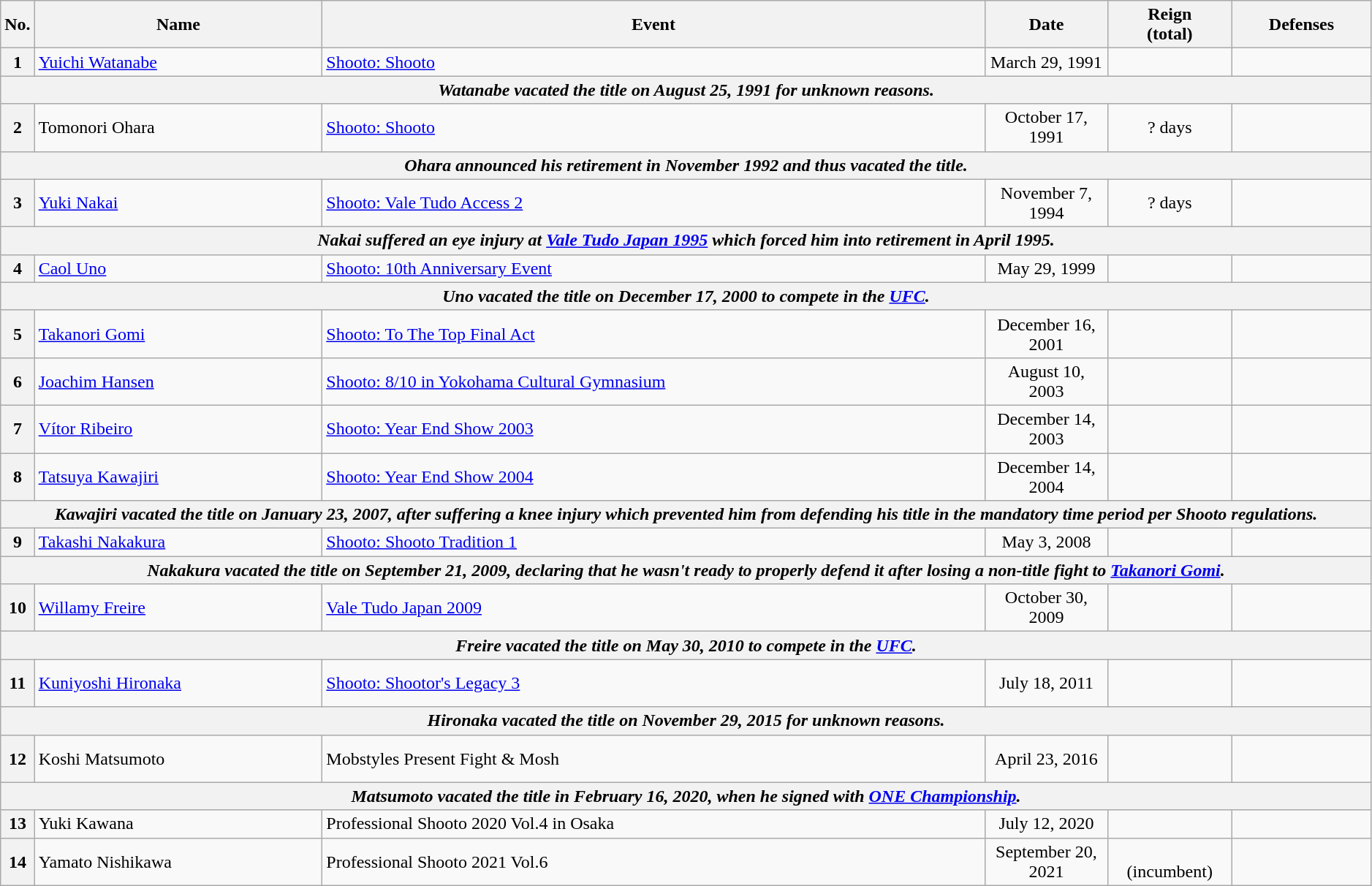<table class="wikitable" style="width:99%;">
<tr>
<th style="width:2%;">No.</th>
<th>Name</th>
<th>Event</th>
<th style="width:9%;">Date</th>
<th style="width:9%;">Reign<br>(total)</th>
<th>Defenses</th>
</tr>
<tr>
<th>1</th>
<td> <a href='#'>Yuichi Watanabe</a><br></td>
<td><a href='#'>Shooto: Shooto</a><br></td>
<td align=center>March 29, 1991</td>
<td align=center></td>
<td></td>
</tr>
<tr>
<th colspan=6 align=center><em>Watanabe vacated the title on August 25, 1991 for unknown reasons.</em></th>
</tr>
<tr>
<th>2</th>
<td> Tomonori Ohara<br></td>
<td><a href='#'>Shooto: Shooto</a><br></td>
<td align=center>October 17, 1991</td>
<td align=center>? days</td>
<td><br></td>
</tr>
<tr>
<th colspan=6 align=center><em>Ohara announced his retirement in November 1992 and thus vacated the title.</em></th>
</tr>
<tr>
<th>3</th>
<td> <a href='#'>Yuki Nakai</a><br></td>
<td><a href='#'>Shooto: Vale Tudo Access 2</a><br></td>
<td align=center>November 7, 1994</td>
<td align=center>? days</td>
<td></td>
</tr>
<tr>
<th colspan=6 align=center><em>Nakai suffered an eye injury at <a href='#'>Vale Tudo Japan 1995</a> which forced him into retirement in April 1995.</em></th>
</tr>
<tr>
<th>4</th>
<td> <a href='#'>Caol Uno</a><br></td>
<td><a href='#'>Shooto: 10th Anniversary Event</a><br></td>
<td align=center>May 29, 1999</td>
<td align=center></td>
<td><br></td>
</tr>
<tr>
<th colspan=6 align=center><em>Uno vacated the title on December 17, 2000 to compete in the <a href='#'>UFC</a>.</em></th>
</tr>
<tr>
<th>5</th>
<td> <a href='#'>Takanori Gomi</a><br></td>
<td><a href='#'>Shooto: To The Top Final Act</a><br></td>
<td align=center>December 16, 2001</td>
<td align=center></td>
<td><br></td>
</tr>
<tr>
<th>6</th>
<td> <a href='#'>Joachim Hansen</a></td>
<td><a href='#'>Shooto: 8/10 in Yokohama Cultural Gymnasium</a><br></td>
<td align=center>August 10, 2003</td>
<td align=center></td>
<td></td>
</tr>
<tr>
<th>7</th>
<td> <a href='#'>Vítor Ribeiro</a></td>
<td><a href='#'>Shooto: Year End Show 2003</a><br></td>
<td align=center>December 14, 2003</td>
<td align=center></td>
<td></td>
</tr>
<tr>
<th>8</th>
<td> <a href='#'>Tatsuya Kawajiri</a></td>
<td><a href='#'>Shooto: Year End Show 2004</a><br></td>
<td align=center>December 14, 2004</td>
<td align=center></td>
<td><br></td>
</tr>
<tr>
<th colspan=6 align=center><em>Kawajiri vacated the title on January 23, 2007, after suffering a knee injury which prevented him from defending his title in the mandatory time period per Shooto regulations.</em></th>
</tr>
<tr>
<th>9</th>
<td> <a href='#'>Takashi Nakakura</a><br></td>
<td><a href='#'>Shooto: Shooto Tradition 1</a><br></td>
<td align=center>May 3, 2008</td>
<td align=center></td>
<td></td>
</tr>
<tr>
<th colspan=6 align=center><em>Nakakura vacated the title on September 21, 2009, declaring that he wasn't ready to properly defend it after losing a non-title fight to <a href='#'>Takanori Gomi</a>.</em></th>
</tr>
<tr>
<th>10</th>
<td> <a href='#'>Willamy Freire</a><br></td>
<td><a href='#'>Vale Tudo Japan 2009</a><br></td>
<td align=center>October 30, 2009</td>
<td align=center></td>
<td><br></td>
</tr>
<tr>
<th colspan=6 align=center><em>Freire vacated the title on May 30, 2010 to compete in the <a href='#'>UFC</a>.</em></th>
</tr>
<tr>
<th>11</th>
<td> <a href='#'>Kuniyoshi Hironaka</a><br></td>
<td><a href='#'>Shooto: Shootor's Legacy 3</a><br></td>
<td align=center>July 18, 2011</td>
<td align=center></td>
<td><br><br>
</td>
</tr>
<tr>
<th colspan=6 align=center><em>Hironaka vacated the title on November 29, 2015 for unknown reasons.</em></th>
</tr>
<tr>
<th>12</th>
<td> Koshi Matsumoto<br></td>
<td>Mobstyles Present Fight & Mosh<br></td>
<td align=center>April 23, 2016</td>
<td align=center></td>
<td><br><br>
</td>
</tr>
<tr>
<th colspan=6 align=center><em>Matsumoto vacated the title in February 16, 2020, when he signed with <a href='#'>ONE Championship</a>.</em></th>
</tr>
<tr>
<th>13</th>
<td> Yuki Kawana <br></td>
<td>Professional Shooto 2020 Vol.4 in Osaka<br></td>
<td align=center>July 12, 2020</td>
<td align=center></td>
<td></td>
</tr>
<tr>
<th>14</th>
<td> Yamato Nishikawa <br></td>
<td>Professional Shooto 2021 Vol.6<br></td>
<td align=center>September 20, 2021</td>
<td align=center><br>(incumbent)</td>
<td></td>
</tr>
</table>
